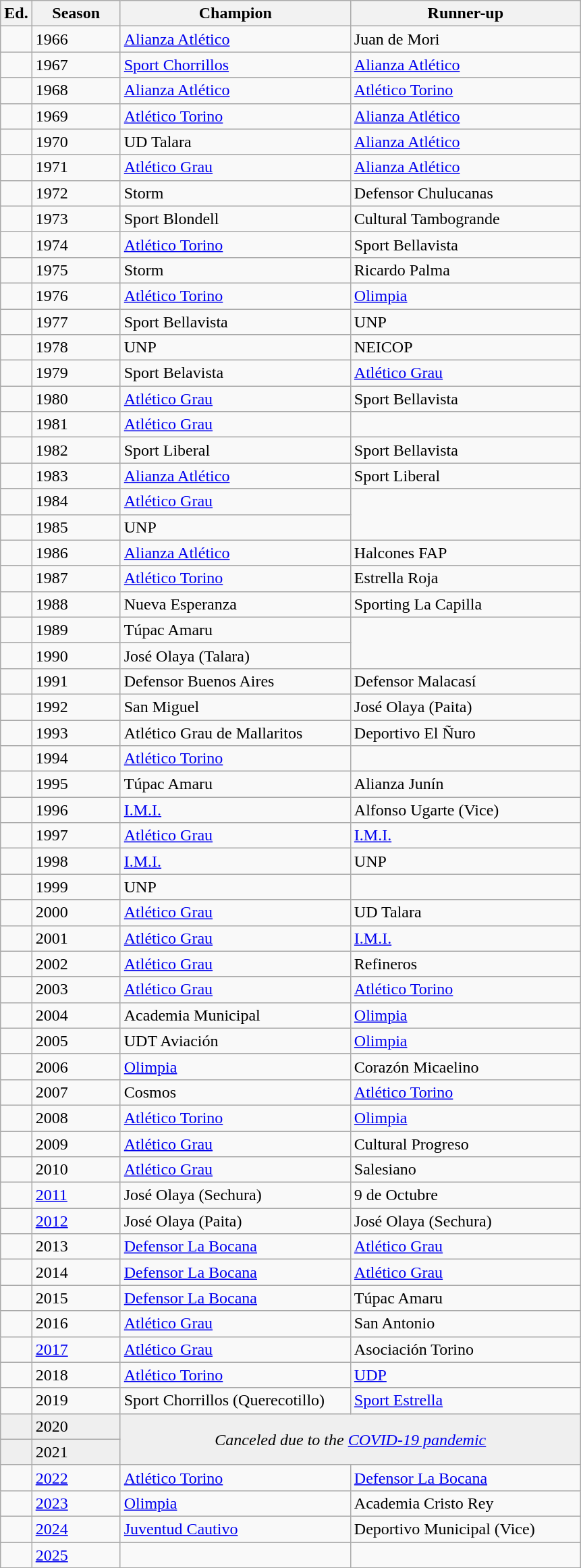<table class="wikitable sortable">
<tr>
<th width=px>Ed.</th>
<th width=80px>Season</th>
<th width=220px>Champion</th>
<th width=220px>Runner-up</th>
</tr>
<tr>
<td></td>
<td>1966</td>
<td><a href='#'>Alianza Atlético</a></td>
<td>Juan de Mori</td>
</tr>
<tr>
<td></td>
<td>1967</td>
<td><a href='#'>Sport Chorrillos</a></td>
<td><a href='#'>Alianza Atlético</a></td>
</tr>
<tr>
<td></td>
<td>1968</td>
<td><a href='#'>Alianza Atlético</a></td>
<td><a href='#'>Atlético Torino</a></td>
</tr>
<tr>
<td></td>
<td>1969</td>
<td><a href='#'>Atlético Torino</a></td>
<td><a href='#'>Alianza Atlético</a></td>
</tr>
<tr>
<td></td>
<td>1970</td>
<td>UD Talara</td>
<td><a href='#'>Alianza Atlético</a></td>
</tr>
<tr>
<td></td>
<td>1971</td>
<td><a href='#'>Atlético Grau</a></td>
<td><a href='#'>Alianza Atlético</a></td>
</tr>
<tr>
<td></td>
<td>1972</td>
<td>Storm</td>
<td>Defensor Chulucanas</td>
</tr>
<tr>
<td></td>
<td>1973</td>
<td>Sport Blondell</td>
<td>Cultural Tambogrande</td>
</tr>
<tr>
<td></td>
<td>1974</td>
<td><a href='#'>Atlético Torino</a></td>
<td>Sport Bellavista</td>
</tr>
<tr>
<td></td>
<td>1975</td>
<td>Storm</td>
<td>Ricardo Palma</td>
</tr>
<tr>
<td></td>
<td>1976</td>
<td><a href='#'>Atlético Torino</a></td>
<td><a href='#'>Olimpia</a></td>
</tr>
<tr>
<td></td>
<td>1977</td>
<td>Sport Bellavista</td>
<td>UNP</td>
</tr>
<tr>
<td></td>
<td>1978</td>
<td>UNP</td>
<td>NEICOP</td>
</tr>
<tr>
<td></td>
<td>1979</td>
<td>Sport Belavista</td>
<td><a href='#'>Atlético Grau</a></td>
</tr>
<tr>
<td></td>
<td>1980</td>
<td><a href='#'>Atlético Grau</a></td>
<td>Sport Bellavista</td>
</tr>
<tr>
<td></td>
<td>1981</td>
<td><a href='#'>Atlético Grau</a></td>
</tr>
<tr>
<td></td>
<td>1982</td>
<td>Sport Liberal</td>
<td>Sport Bellavista</td>
</tr>
<tr>
<td></td>
<td>1983</td>
<td><a href='#'>Alianza Atlético</a></td>
<td>Sport Liberal</td>
</tr>
<tr>
<td></td>
<td>1984</td>
<td><a href='#'>Atlético Grau</a></td>
</tr>
<tr>
<td></td>
<td>1985</td>
<td>UNP</td>
</tr>
<tr>
<td></td>
<td>1986</td>
<td><a href='#'>Alianza Atlético</a></td>
<td>Halcones FAP</td>
</tr>
<tr>
<td></td>
<td>1987</td>
<td><a href='#'>Atlético Torino</a></td>
<td>Estrella Roja</td>
</tr>
<tr>
<td></td>
<td>1988</td>
<td>Nueva Esperanza</td>
<td>Sporting La Capilla</td>
</tr>
<tr>
<td></td>
<td>1989</td>
<td>Túpac Amaru</td>
</tr>
<tr>
<td></td>
<td>1990</td>
<td>José Olaya (Talara)</td>
</tr>
<tr>
<td></td>
<td>1991</td>
<td>Defensor Buenos Aires</td>
<td>Defensor Malacasí</td>
</tr>
<tr>
<td></td>
<td>1992</td>
<td>San Miguel</td>
<td>José Olaya (Paita)</td>
</tr>
<tr>
<td></td>
<td>1993</td>
<td>Atlético Grau de Mallaritos</td>
<td>Deportivo El Ñuro</td>
</tr>
<tr>
<td></td>
<td>1994</td>
<td><a href='#'>Atlético Torino</a></td>
</tr>
<tr>
<td></td>
<td>1995</td>
<td>Túpac Amaru</td>
<td>Alianza Junín</td>
</tr>
<tr>
<td></td>
<td>1996</td>
<td><a href='#'>I.M.I.</a></td>
<td>Alfonso Ugarte (Vice)</td>
</tr>
<tr>
<td></td>
<td>1997</td>
<td><a href='#'>Atlético Grau</a></td>
<td><a href='#'>I.M.I.</a></td>
</tr>
<tr>
<td></td>
<td>1998</td>
<td><a href='#'>I.M.I.</a></td>
<td>UNP</td>
</tr>
<tr>
<td></td>
<td>1999</td>
<td>UNP</td>
</tr>
<tr>
<td></td>
<td>2000</td>
<td><a href='#'>Atlético Grau</a></td>
<td>UD Talara</td>
</tr>
<tr>
<td></td>
<td>2001</td>
<td><a href='#'>Atlético Grau</a></td>
<td><a href='#'>I.M.I.</a></td>
</tr>
<tr>
<td></td>
<td>2002</td>
<td><a href='#'>Atlético Grau</a></td>
<td>Refineros</td>
</tr>
<tr>
<td></td>
<td>2003</td>
<td><a href='#'>Atlético Grau</a></td>
<td><a href='#'>Atlético Torino</a></td>
</tr>
<tr>
<td></td>
<td>2004</td>
<td>Academia Municipal</td>
<td><a href='#'>Olimpia</a></td>
</tr>
<tr>
<td></td>
<td>2005</td>
<td>UDT Aviación</td>
<td><a href='#'>Olimpia</a></td>
</tr>
<tr>
<td></td>
<td>2006</td>
<td><a href='#'>Olimpia</a></td>
<td>Corazón Micaelino</td>
</tr>
<tr>
<td></td>
<td>2007</td>
<td>Cosmos</td>
<td><a href='#'>Atlético Torino</a></td>
</tr>
<tr>
<td></td>
<td>2008</td>
<td><a href='#'>Atlético Torino</a></td>
<td><a href='#'>Olimpia</a></td>
</tr>
<tr>
<td></td>
<td>2009</td>
<td><a href='#'>Atlético Grau</a></td>
<td>Cultural Progreso</td>
</tr>
<tr>
<td></td>
<td>2010</td>
<td><a href='#'>Atlético Grau</a></td>
<td>Salesiano</td>
</tr>
<tr>
<td></td>
<td><a href='#'>2011</a></td>
<td>José Olaya (Sechura)</td>
<td>9 de Octubre</td>
</tr>
<tr>
<td></td>
<td><a href='#'>2012</a></td>
<td>José Olaya (Paita)</td>
<td>José Olaya (Sechura)</td>
</tr>
<tr>
<td></td>
<td>2013</td>
<td><a href='#'>Defensor La Bocana</a></td>
<td><a href='#'>Atlético Grau</a></td>
</tr>
<tr>
<td></td>
<td>2014</td>
<td><a href='#'>Defensor La Bocana</a></td>
<td><a href='#'>Atlético Grau</a></td>
</tr>
<tr>
<td></td>
<td>2015</td>
<td><a href='#'>Defensor La Bocana</a></td>
<td>Túpac Amaru</td>
</tr>
<tr>
<td></td>
<td>2016</td>
<td><a href='#'>Atlético Grau</a></td>
<td>San Antonio</td>
</tr>
<tr>
<td></td>
<td><a href='#'>2017</a></td>
<td><a href='#'>Atlético Grau</a></td>
<td>Asociación Torino</td>
</tr>
<tr>
<td></td>
<td>2018</td>
<td><a href='#'>Atlético Torino</a></td>
<td><a href='#'>UDP</a></td>
</tr>
<tr>
<td></td>
<td>2019</td>
<td>Sport Chorrillos (Querecotillo)</td>
<td><a href='#'>Sport Estrella</a></td>
</tr>
<tr bgcolor=#efefef>
<td></td>
<td>2020</td>
<td rowspan=2 colspan="2" align=center><em>Canceled due to the <a href='#'>COVID-19 pandemic</a></em></td>
</tr>
<tr bgcolor=#efefef>
<td></td>
<td>2021</td>
</tr>
<tr>
<td></td>
<td><a href='#'>2022</a></td>
<td><a href='#'>Atlético Torino</a></td>
<td><a href='#'>Defensor La Bocana</a></td>
</tr>
<tr>
<td></td>
<td><a href='#'>2023</a></td>
<td><a href='#'>Olimpia</a></td>
<td>Academia Cristo Rey</td>
</tr>
<tr>
<td></td>
<td><a href='#'>2024</a></td>
<td><a href='#'>Juventud Cautivo</a></td>
<td>Deportivo Municipal (Vice)</td>
</tr>
<tr>
<td></td>
<td><a href='#'>2025</a></td>
<td></td>
<td></td>
</tr>
<tr>
</tr>
</table>
